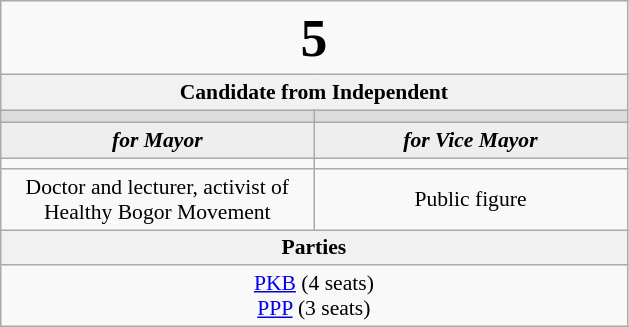<table class="wikitable" style="font-size:90%; text-align:center;">
<tr>
<td colspan=2><big><big><big><big><big><strong>5</strong></big></big></big></big></big></td>
</tr>
<tr>
<td colspan=2 style="background:#f1f1f1;"><strong>Candidate from Independent</strong></td>
</tr>
<tr>
<th style="width:3em; font-size:135%; background:#DCDCDC; width:200px;"></th>
<th style="width:3em; font-size:135%; background:#DCDCDC; width:200px;"></th>
</tr>
<tr style="color:#000; font-size:100%; background:#EEEEEE;">
<td style="width:3em; width:200px;"><strong><em>for Mayor</em></strong></td>
<td style="width:3em; width:200px;"><strong><em>for Vice Mayor</em></strong></td>
</tr>
<tr>
<td></td>
<td></td>
</tr>
<tr>
<td>Doctor and lecturer, activist of Healthy Bogor Movement</td>
<td>Public figure</td>
</tr>
<tr>
<td colspan=2 bgcolor="#f1f1f1"><strong>Parties</strong></td>
</tr>
<tr>
<td colspan=2> <a href='#'>PKB</a> (4 seats)<br><a href='#'>PPP</a> (3 seats)</td>
</tr>
</table>
